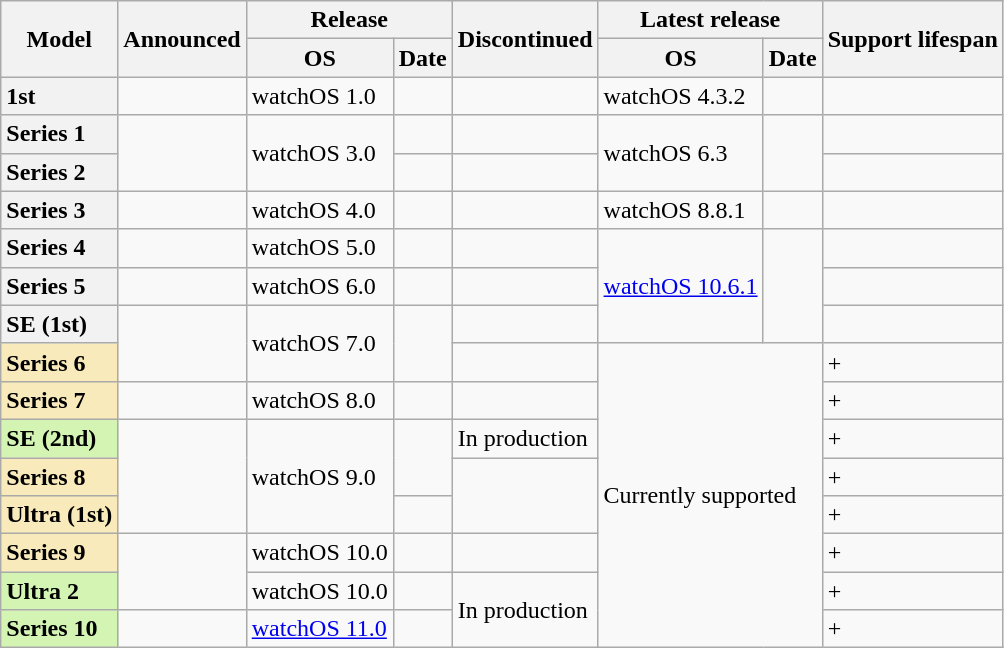<table class="wikitable">
<tr>
<th scope="col" rowspan="2">Model</th>
<th scope="col" rowspan="2">Announced</th>
<th scope="colgroup" colspan="2">Release</th>
<th scope="col" rowspan="2">Discontinued</th>
<th scope="colgroup" colspan="2">Latest release</th>
<th scope="col" rowspan="2">Support lifespan</th>
</tr>
<tr>
<th scope="col">OS</th>
<th scope="col">Date</th>
<th scope="col">OS</th>
<th scope="col">Date</th>
</tr>
<tr>
<th style="text-align:left;">1st</th>
<td></td>
<td>watchOS 1.0</td>
<td></td>
<td></td>
<td>watchOS 4.3.2</td>
<td></td>
<td></td>
</tr>
<tr>
<th style="text-align:left;">Series 1</th>
<td rowspan="2"></td>
<td rowspan="2">watchOS 3.0</td>
<td></td>
<td></td>
<td rowspan="2">watchOS 6.3</td>
<td rowspan="2"></td>
<td></td>
</tr>
<tr>
<th style="text-align:left;">Series 2</th>
<td></td>
<td></td>
<td></td>
</tr>
<tr>
<th style="text-align:left;">Series 3</th>
<td></td>
<td>watchOS 4.0</td>
<td></td>
<td></td>
<td>watchOS 8.8.1</td>
<td></td>
<td></td>
</tr>
<tr>
<th style="text-align:left;">Series 4</th>
<td></td>
<td>watchOS 5.0</td>
<td></td>
<td></td>
<td rowspan="3"><a href='#'>watchOS 10.6.1</a></td>
<td rowspan="3"></td>
<td></td>
</tr>
<tr>
<th style="text-align:left;">Series 5</th>
<td></td>
<td>watchOS 6.0</td>
<td></td>
<td></td>
<td></td>
</tr>
<tr>
<th style="text-align:left;">SE (1st)</th>
<td rowspan="2"></td>
<td rowspan="2">watchOS 7.0</td>
<td rowspan="2"></td>
<td></td>
<td></td>
</tr>
<tr>
<th style="background:#f8eaba;text-align:left;">Series 6</th>
<td></td>
<td colspan="2" rowspan="8">Currently supported</td>
<td> +</td>
</tr>
<tr>
<th style="background:#f8eaba;text-align:left;">Series 7</th>
<td></td>
<td>watchOS 8.0</td>
<td></td>
<td></td>
<td> +</td>
</tr>
<tr>
<th style="background:#d4f4b4;text-align:left;">SE (2nd)</th>
<td rowspan="3"></td>
<td rowspan="3">watchOS 9.0</td>
<td rowspan="2"></td>
<td>In production</td>
<td> +</td>
</tr>
<tr>
<th style="background:#f8eaba;text-align:left;">Series 8</th>
<td rowspan="2"></td>
<td> +</td>
</tr>
<tr>
<th style="background:#f8eaba;text-align:left;">Ultra (1st)</th>
<td></td>
<td> +</td>
</tr>
<tr>
<th style="background:#f8eaba;text-align:left;">Series 9</th>
<td rowspan="2"></td>
<td>watchOS 10.0</td>
<td></td>
<td></td>
<td> +</td>
</tr>
<tr>
<th style="background:#d4f4b4;text-align:left;">Ultra 2</th>
<td>watchOS 10.0</td>
<td></td>
<td rowspan="2">In production</td>
<td> +</td>
</tr>
<tr>
<th style="background:#d4f4b4;text-align:left;">Series 10</th>
<td></td>
<td><a href='#'>watchOS 11.0</a></td>
<td></td>
<td> +</td>
</tr>
</table>
